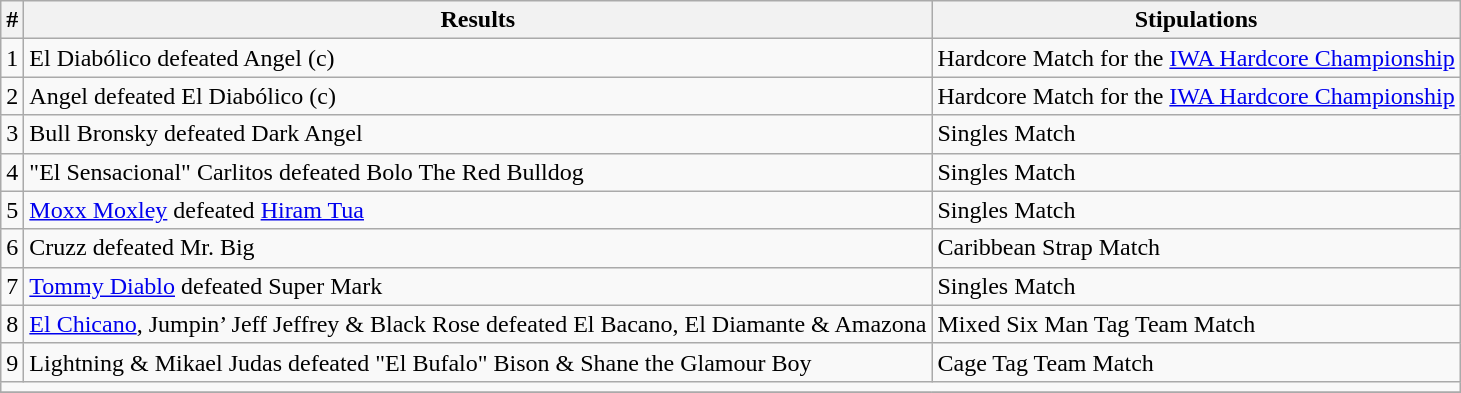<table class="wikitable">
<tr>
<th>#</th>
<th>Results</th>
<th>Stipulations</th>
</tr>
<tr>
<td>1</td>
<td>El Diabólico defeated Angel (c)</td>
<td>Hardcore Match for the <a href='#'>IWA Hardcore Championship</a></td>
</tr>
<tr>
<td>2</td>
<td>Angel defeated El Diabólico (c)</td>
<td>Hardcore Match for the <a href='#'>IWA Hardcore Championship</a></td>
</tr>
<tr>
<td>3</td>
<td>Bull Bronsky defeated Dark Angel</td>
<td>Singles Match</td>
</tr>
<tr>
<td>4</td>
<td>"El Sensacional" Carlitos defeated Bolo The Red Bulldog</td>
<td>Singles Match</td>
</tr>
<tr>
<td>5</td>
<td><a href='#'>Moxx Moxley</a> defeated <a href='#'>Hiram Tua</a></td>
<td>Singles Match</td>
</tr>
<tr>
<td>6</td>
<td>Cruzz defeated Mr. Big</td>
<td>Caribbean Strap Match</td>
</tr>
<tr>
<td>7</td>
<td><a href='#'>Tommy Diablo</a> defeated Super Mark</td>
<td>Singles Match</td>
</tr>
<tr>
<td>8</td>
<td><a href='#'>El Chicano</a>, Jumpin’ Jeff Jeffrey & Black Rose defeated El Bacano, El Diamante & Amazona</td>
<td>Mixed Six Man Tag Team Match</td>
</tr>
<tr>
<td>9</td>
<td>Lightning & Mikael Judas defeated "El Bufalo" Bison & Shane the Glamour Boy</td>
<td>Cage Tag Team Match</td>
</tr>
<tr>
<td colspan="10"></td>
</tr>
<tr>
</tr>
</table>
